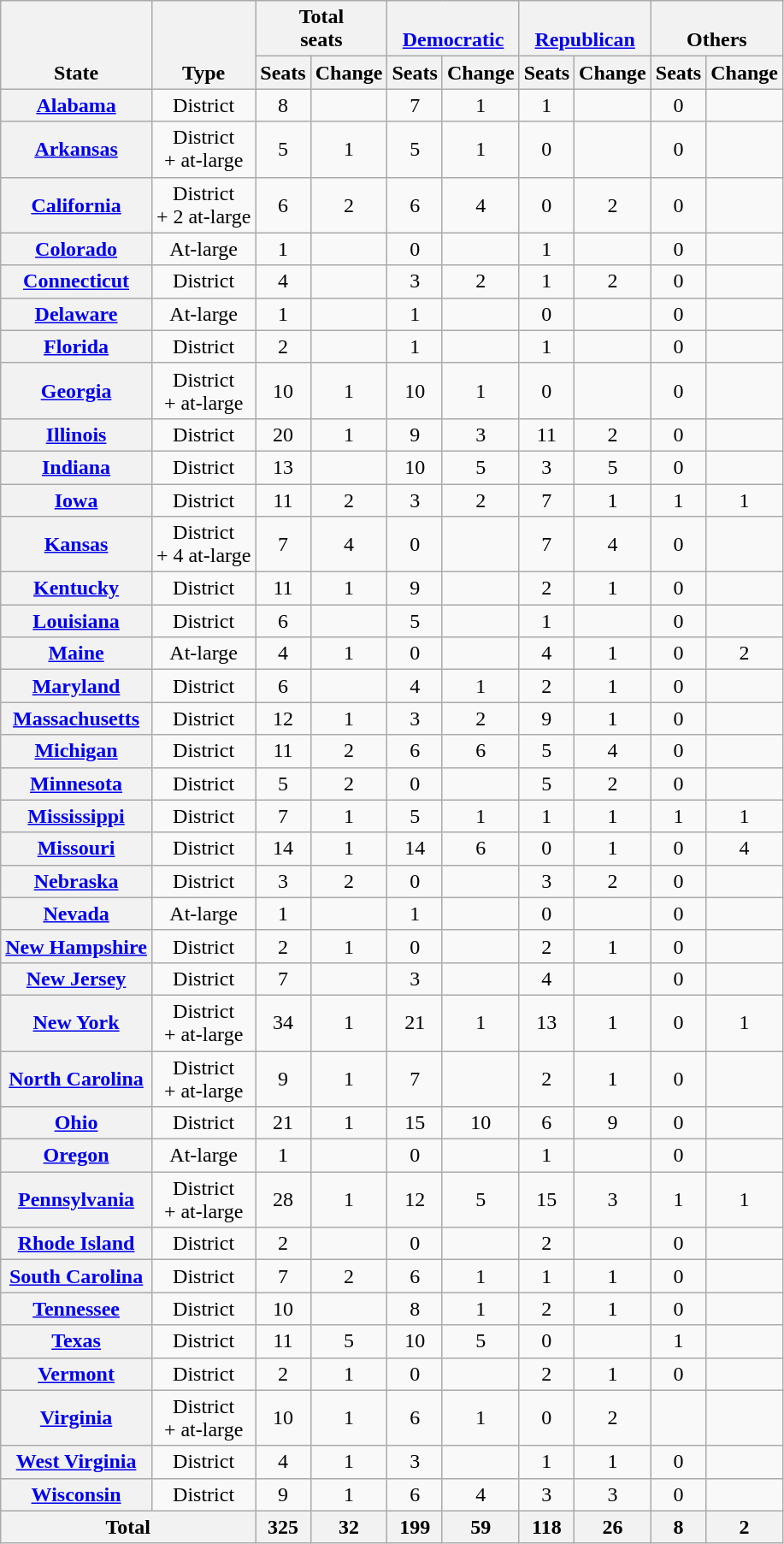<table class="wikitable sortable" style="text-align:center">
<tr valign=bottom>
<th rowspan=2>State</th>
<th rowspan=2>Type</th>
<th colspan=2>Total<br>seats</th>
<th colspan=2 ><a href='#'>Democratic</a></th>
<th colspan=2 ><a href='#'>Republican</a></th>
<th colspan=2>Others</th>
</tr>
<tr>
<th>Seats</th>
<th>Change</th>
<th>Seats</th>
<th>Change</th>
<th>Seats</th>
<th>Change</th>
<th>Seats</th>
<th>Change</th>
</tr>
<tr>
<th><a href='#'>Alabama</a></th>
<td>District</td>
<td>8</td>
<td data-sort-value="0"></td>
<td>7</td>
<td> 1</td>
<td>1</td>
<td></td>
<td>0</td>
<td data-sort-value="0"></td>
</tr>
<tr>
<th><a href='#'>Arkansas</a></th>
<td>District<br>+ at-large</td>
<td>5</td>
<td data-sort-value="1"> 1</td>
<td>5</td>
<td> 1</td>
<td>0</td>
<td></td>
<td>0</td>
<td data-sort-value="0"></td>
</tr>
<tr>
<th><a href='#'>California</a></th>
<td>District<br>+ 2 at-large</td>
<td>6</td>
<td data-sort-value="2"> 2</td>
<td>6</td>
<td> 4</td>
<td>0</td>
<td> 2</td>
<td>0</td>
<td data-sort-value="0"></td>
</tr>
<tr>
<th><a href='#'>Colorado</a></th>
<td>At-large</td>
<td>1</td>
<td data-sort-value="0"></td>
<td>0</td>
<td></td>
<td>1</td>
<td></td>
<td>0</td>
<td data-sort-value="0"></td>
</tr>
<tr>
<th><a href='#'>Connecticut</a></th>
<td>District</td>
<td>4</td>
<td data-sort-value="0"></td>
<td>3</td>
<td> 2</td>
<td>1</td>
<td> 2</td>
<td>0</td>
<td data-sort-value="0"></td>
</tr>
<tr>
<th><a href='#'>Delaware</a></th>
<td>At-large</td>
<td>1</td>
<td data-sort-value="0"></td>
<td>1</td>
<td></td>
<td>0</td>
<td></td>
<td>0</td>
<td data-sort-value="0"></td>
</tr>
<tr>
<th><a href='#'>Florida</a></th>
<td>District</td>
<td>2</td>
<td data-sort-value="0"></td>
<td>1</td>
<td></td>
<td>1</td>
<td></td>
<td>0</td>
<td data-sort-value="0"></td>
</tr>
<tr>
<th><a href='#'>Georgia</a></th>
<td>District<br>+ at-large</td>
<td>10</td>
<td data-sort-value="1"> 1</td>
<td>10</td>
<td> 1</td>
<td>0</td>
<td></td>
<td>0</td>
<td data-sort-value="0"></td>
</tr>
<tr>
<th><a href='#'>Illinois</a></th>
<td>District</td>
<td>20</td>
<td data-sort-value="1"> 1</td>
<td>9</td>
<td> 3</td>
<td>11</td>
<td> 2</td>
<td>0</td>
<td data-sort-value="0"></td>
</tr>
<tr>
<th><a href='#'>Indiana</a></th>
<td>District</td>
<td>13</td>
<td data-sort-value="0"></td>
<td>10</td>
<td> 5</td>
<td>3</td>
<td> 5</td>
<td>0</td>
<td data-sort-value="0"></td>
</tr>
<tr>
<th><a href='#'>Iowa</a></th>
<td>District</td>
<td>11</td>
<td data-sort-value="2"> 2</td>
<td>3</td>
<td> 2</td>
<td>7</td>
<td> 1</td>
<td>1</td>
<td> 1</td>
</tr>
<tr>
<th><a href='#'>Kansas</a></th>
<td>District<br>+ 4 at-large</td>
<td>7</td>
<td data-sort-value="4"> 4</td>
<td>0</td>
<td></td>
<td>7</td>
<td> 4</td>
<td>0</td>
<td data-sort-value="0"></td>
</tr>
<tr>
<th><a href='#'>Kentucky</a></th>
<td>District</td>
<td>11</td>
<td data-sort-value="1"> 1</td>
<td>9</td>
<td></td>
<td>2</td>
<td> 1</td>
<td>0</td>
<td data-sort-value="0"></td>
</tr>
<tr>
<th><a href='#'>Louisiana</a></th>
<td>District</td>
<td>6</td>
<td data-sort-value="0"></td>
<td>5</td>
<td></td>
<td>1</td>
<td></td>
<td>0</td>
<td data-sort-value="0"></td>
</tr>
<tr>
<th><a href='#'>Maine</a></th>
<td>At-large</td>
<td>4</td>
<td data-sort-value="-1"> 1</td>
<td>0</td>
<td></td>
<td>4</td>
<td> 1</td>
<td>0</td>
<td data-sort-value="-2"> 2</td>
</tr>
<tr>
<th><a href='#'>Maryland</a></th>
<td>District</td>
<td>6</td>
<td data-sort-value="0"></td>
<td>4</td>
<td> 1</td>
<td>2</td>
<td> 1</td>
<td>0</td>
<td data-sort-value="0"></td>
</tr>
<tr>
<th><a href='#'>Massachusetts</a></th>
<td>District</td>
<td>12</td>
<td data-sort-value="1"> 1</td>
<td>3</td>
<td> 2</td>
<td>9</td>
<td> 1</td>
<td>0</td>
<td data-sort-value="0"></td>
</tr>
<tr>
<th><a href='#'>Michigan</a></th>
<td>District</td>
<td>11</td>
<td data-sort-value="2"> 2</td>
<td>6</td>
<td> 6</td>
<td>5</td>
<td> 4</td>
<td>0</td>
<td data-sort-value="0"></td>
</tr>
<tr>
<th><a href='#'>Minnesota</a></th>
<td>District</td>
<td>5</td>
<td data-sort-value="2"> 2</td>
<td>0</td>
<td></td>
<td>5</td>
<td> 2</td>
<td>0</td>
<td data-sort-value="0"></td>
</tr>
<tr>
<th><a href='#'>Mississippi</a></th>
<td>District</td>
<td>7</td>
<td data-sort-value="1"> 1</td>
<td>5</td>
<td> 1</td>
<td>1</td>
<td> 1</td>
<td>1</td>
<td> 1</td>
</tr>
<tr>
<th><a href='#'>Missouri</a></th>
<td>District</td>
<td>14</td>
<td data-sort-value="1"> 1</td>
<td>14</td>
<td> 6</td>
<td>0</td>
<td> 1</td>
<td>0</td>
<td data-sort-value="-4"> 4</td>
</tr>
<tr>
<th><a href='#'>Nebraska</a></th>
<td>District</td>
<td>3</td>
<td data-sort-value="2"> 2</td>
<td>0</td>
<td></td>
<td>3</td>
<td> 2</td>
<td>0</td>
<td data-sort-value="0"></td>
</tr>
<tr>
<th><a href='#'>Nevada</a></th>
<td>At-large</td>
<td>1</td>
<td data-sort-value="0"></td>
<td>1</td>
<td></td>
<td>0</td>
<td></td>
<td>0</td>
<td data-sort-value="0"></td>
</tr>
<tr>
<th><a href='#'>New Hampshire</a></th>
<td>District</td>
<td>2</td>
<td data-sort-value="-1"> 1</td>
<td>0</td>
<td></td>
<td>2</td>
<td> 1</td>
<td>0</td>
<td data-sort-value="0"></td>
</tr>
<tr>
<th><a href='#'>New Jersey</a></th>
<td>District</td>
<td>7</td>
<td data-sort-value="0"></td>
<td>3</td>
<td></td>
<td>4</td>
<td></td>
<td>0</td>
<td data-sort-value="0"></td>
</tr>
<tr>
<th><a href='#'>New York</a></th>
<td>District<br>+ at-large</td>
<td>34</td>
<td data-sort-value="1"> 1</td>
<td>21</td>
<td> 1</td>
<td>13</td>
<td> 1</td>
<td>0</td>
<td data-sort-value="-1"> 1</td>
</tr>
<tr>
<th><a href='#'>North Carolina</a></th>
<td>District<br>+ at-large</td>
<td>9</td>
<td data-sort-value="1"> 1</td>
<td>7</td>
<td></td>
<td>2</td>
<td> 1</td>
<td>0</td>
<td data-sort-value="0"></td>
</tr>
<tr>
<th><a href='#'>Ohio</a></th>
<td>District</td>
<td>21</td>
<td data-sort-value="1"> 1</td>
<td>15</td>
<td> 10</td>
<td>6</td>
<td> 9</td>
<td>0</td>
<td data-sort-value="0"></td>
</tr>
<tr>
<th><a href='#'>Oregon</a></th>
<td>At-large</td>
<td>1</td>
<td data-sort-value="0"></td>
<td>0</td>
<td></td>
<td>1</td>
<td></td>
<td>0</td>
<td data-sort-value="0"></td>
</tr>
<tr>
<th><a href='#'>Pennsylvania</a></th>
<td>District<br>+ at-large</td>
<td>28</td>
<td data-sort-value="1"> 1</td>
<td>12</td>
<td> 5</td>
<td>15</td>
<td> 3</td>
<td>1</td>
<td> 1</td>
</tr>
<tr>
<th><a href='#'>Rhode Island</a></th>
<td>District</td>
<td>2</td>
<td data-sort-value="0"></td>
<td>0</td>
<td></td>
<td>2</td>
<td></td>
<td>0</td>
<td data-sort-value="0"></td>
</tr>
<tr>
<th><a href='#'>South Carolina</a></th>
<td>District</td>
<td>7</td>
<td data-sort-value="2"> 2</td>
<td>6</td>
<td> 1</td>
<td>1</td>
<td> 1</td>
<td>0</td>
<td data-sort-value="0"></td>
</tr>
<tr>
<th><a href='#'>Tennessee</a></th>
<td>District</td>
<td>10</td>
<td data-sort-value="0"></td>
<td>8</td>
<td> 1</td>
<td>2</td>
<td> 1</td>
<td>0</td>
<td data-sort-value="0"></td>
</tr>
<tr>
<th><a href='#'>Texas</a></th>
<td>District</td>
<td>11</td>
<td data-sort-value="5"> 5</td>
<td>10</td>
<td> 5</td>
<td>0</td>
<td></td>
<td>1</td>
<td></td>
</tr>
<tr>
<th><a href='#'>Vermont</a></th>
<td>District</td>
<td>2</td>
<td data-sort-value="-1"> 1</td>
<td>0</td>
<td></td>
<td>2</td>
<td> 1</td>
<td>0</td>
<td data-sort-value="0"></td>
</tr>
<tr>
<th><a href='#'>Virginia</a></th>
<td>District<br>+ at-large</td>
<td>10</td>
<td data-sort-value="1"> 1</td>
<td>6</td>
<td> 1</td>
<td>0</td>
<td> 2</td>
<td></td>
<td> </td>
</tr>
<tr>
<th><a href='#'>West Virginia</a></th>
<td>District</td>
<td>4</td>
<td data-sort-value="1"> 1</td>
<td>3</td>
<td></td>
<td>1</td>
<td> 1</td>
<td>0</td>
<td data-sort-value="0"></td>
</tr>
<tr>
<th><a href='#'>Wisconsin</a></th>
<td>District</td>
<td>9</td>
<td data-sort-value="1"> 1</td>
<td>6</td>
<td> 4</td>
<td>3</td>
<td> 3</td>
<td>0</td>
<td data-sort-value="0"></td>
</tr>
<tr>
<th colspan=2>Total</th>
<th>325</th>
<th> 32</th>
<th>199<br></th>
<th> 59</th>
<th>118<br></th>
<th> 26</th>
<th>8<br></th>
<th> 2</th>
</tr>
</table>
